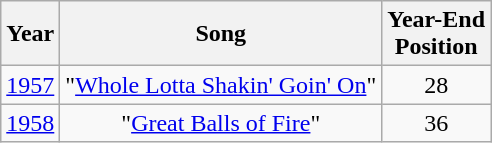<table class="wikitable plainrowheaders" style="text-align:center;" border="1">
<tr>
<th>Year</th>
<th>Song</th>
<th>Year-End<br>Position</th>
</tr>
<tr>
<td scope="row"><a href='#'>1957</a></td>
<td>"<a href='#'>Whole Lotta Shakin' Goin' On</a>"</td>
<td>28</td>
</tr>
<tr>
<td scope="row"><a href='#'>1958</a></td>
<td>"<a href='#'>Great Balls of Fire</a>"</td>
<td>36</td>
</tr>
</table>
